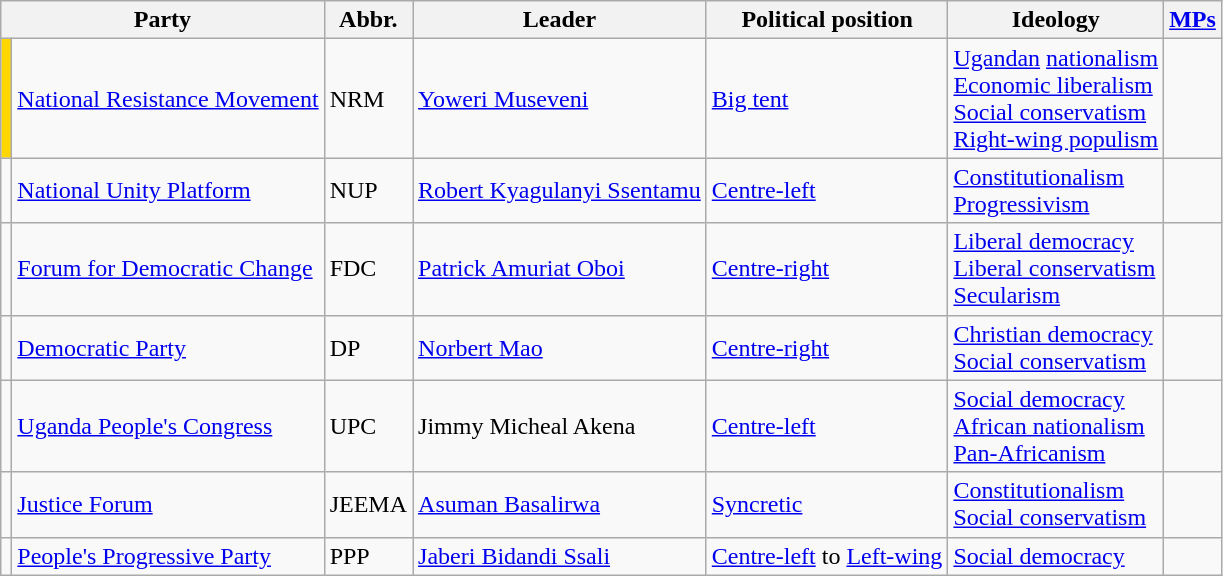<table class=wikitable>
<tr>
<th colspan=2>Party</th>
<th>Abbr.</th>
<th>Leader</th>
<th>Political position</th>
<th>Ideology</th>
<th><a href='#'>MPs</a></th>
</tr>
<tr>
<td bgcolor=#FFD700></td>
<td><a href='#'>National Resistance Movement</a><br><small></small></td>
<td>NRM</td>
<td><a href='#'>Yoweri Museveni</a></td>
<td><a href='#'>Big tent</a><br></td>
<td><a href='#'>Ugandan</a> <a href='#'>nationalism</a><br><a href='#'>Economic liberalism</a><br><a href='#'>Social conservatism</a><br><a href='#'>Right-wing populism</a></td>
<td></td>
</tr>
<tr>
<td bgcolor=></td>
<td><a href='#'>National Unity Platform</a><br><small></small></td>
<td>NUP</td>
<td><a href='#'>Robert Kyagulanyi Ssentamu</a></td>
<td><a href='#'>Centre-left</a></td>
<td><a href='#'>Constitutionalism</a><br><a href='#'>Progressivism</a></td>
<td></td>
</tr>
<tr>
<td bgcolor=></td>
<td><a href='#'>Forum for Democratic Change</a><br><small></small></td>
<td>FDC</td>
<td><a href='#'>Patrick Amuriat Oboi</a></td>
<td><a href='#'>Centre-right</a></td>
<td><a href='#'>Liberal democracy</a><br><a href='#'>Liberal conservatism</a><br><a href='#'>Secularism</a></td>
<td></td>
</tr>
<tr>
<td bgcolor=></td>
<td><a href='#'>Democratic Party</a><br><small></small></td>
<td>DP</td>
<td><a href='#'>Norbert Mao</a></td>
<td><a href='#'>Centre-right</a></td>
<td><a href='#'>Christian democracy</a><br><a href='#'>Social conservatism</a></td>
<td></td>
</tr>
<tr>
<td bgcolor=></td>
<td><a href='#'>Uganda People's Congress</a><br><small></small></td>
<td>UPC</td>
<td>Jimmy Micheal Akena</td>
<td><a href='#'>Centre-left</a><br></td>
<td><a href='#'>Social democracy</a><br><a href='#'>African nationalism</a><br><a href='#'>Pan-Africanism</a></td>
<td></td>
</tr>
<tr>
<td bgcolor=></td>
<td><a href='#'>Justice Forum</a></td>
<td>JEEMA</td>
<td><a href='#'>Asuman Basalirwa</a></td>
<td><a href='#'>Syncretic</a></td>
<td><a href='#'>Constitutionalism</a><br><a href='#'>Social conservatism</a></td>
<td></td>
</tr>
<tr>
<td bgcolor=></td>
<td><a href='#'>People's Progressive Party</a></td>
<td>PPP</td>
<td><a href='#'>Jaberi Bidandi Ssali</a></td>
<td><a href='#'>Centre-left</a> to <a href='#'>Left-wing</a></td>
<td><a href='#'>Social democracy</a></td>
<td></td>
</tr>
</table>
